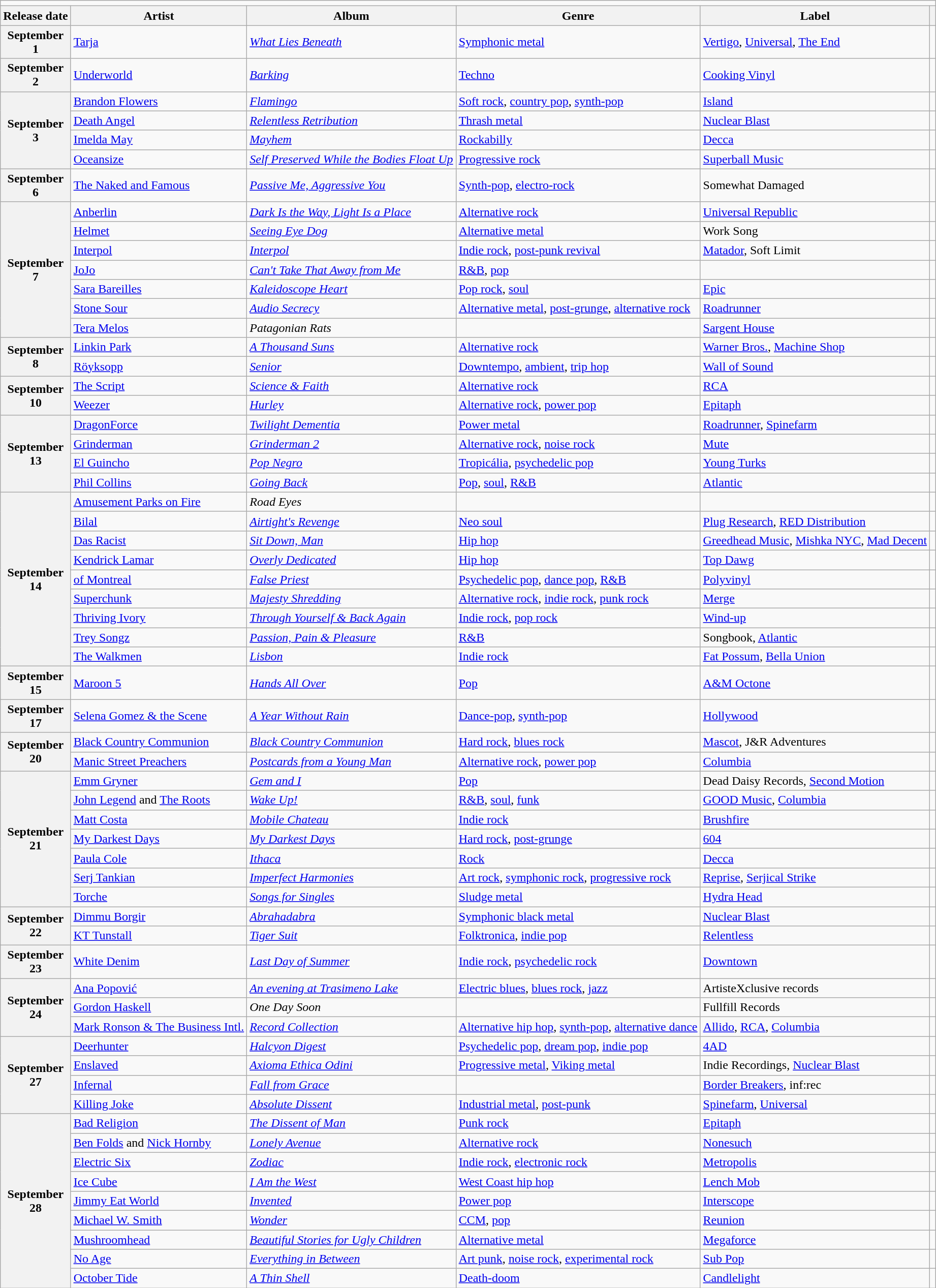<table class="wikitable plainrowheaders">
<tr>
<td colspan="6" style="text-align:center;"></td>
</tr>
<tr>
<th scope="col">Release date</th>
<th scope="col">Artist</th>
<th scope="col">Album</th>
<th scope="col">Genre</th>
<th scope="col">Label</th>
<th scope="col"></th>
</tr>
<tr>
<th scope="row" style="text-align:center;">September<br>1</th>
<td><a href='#'>Tarja</a></td>
<td><em><a href='#'>What Lies Beneath</a></em></td>
<td><a href='#'>Symphonic metal</a></td>
<td><a href='#'>Vertigo</a>, <a href='#'>Universal</a>, <a href='#'>The End</a></td>
<td></td>
</tr>
<tr>
<th scope="row" style="text-align:center;">September<br>2</th>
<td><a href='#'>Underworld</a></td>
<td><em><a href='#'>Barking</a></em></td>
<td><a href='#'>Techno</a></td>
<td><a href='#'>Cooking Vinyl</a></td>
<td></td>
</tr>
<tr>
<th scope="row" rowspan="4" style="text-align:center;">September<br>3</th>
<td><a href='#'>Brandon Flowers</a></td>
<td><em><a href='#'>Flamingo</a></em></td>
<td><a href='#'>Soft rock</a>, <a href='#'>country pop</a>, <a href='#'>synth-pop</a></td>
<td><a href='#'>Island</a></td>
<td></td>
</tr>
<tr>
<td><a href='#'>Death Angel</a></td>
<td><em><a href='#'>Relentless Retribution</a></em></td>
<td><a href='#'>Thrash metal</a></td>
<td><a href='#'>Nuclear Blast</a></td>
<td></td>
</tr>
<tr>
<td><a href='#'>Imelda May</a></td>
<td><em><a href='#'>Mayhem</a></em></td>
<td><a href='#'>Rockabilly</a></td>
<td><a href='#'>Decca</a></td>
<td></td>
</tr>
<tr>
<td><a href='#'>Oceansize</a></td>
<td><em><a href='#'>Self Preserved While the Bodies Float Up</a></em></td>
<td><a href='#'>Progressive rock</a></td>
<td><a href='#'>Superball Music</a></td>
<td></td>
</tr>
<tr>
<th scope="row" style="text-align:center;">September<br>6</th>
<td><a href='#'>The Naked and Famous</a></td>
<td><em><a href='#'>Passive Me, Aggressive You</a></em></td>
<td><a href='#'>Synth-pop</a>, <a href='#'>electro-rock</a></td>
<td>Somewhat Damaged</td>
<td></td>
</tr>
<tr>
<th scope="row" rowspan="7" style="text-align:center;">September<br>7</th>
<td><a href='#'>Anberlin</a></td>
<td><em><a href='#'>Dark Is the Way, Light Is a Place</a></em></td>
<td><a href='#'>Alternative rock</a></td>
<td><a href='#'>Universal Republic</a></td>
<td></td>
</tr>
<tr>
<td><a href='#'>Helmet</a></td>
<td><em><a href='#'>Seeing Eye Dog</a></em></td>
<td><a href='#'>Alternative metal</a></td>
<td>Work Song</td>
<td></td>
</tr>
<tr>
<td><a href='#'>Interpol</a></td>
<td><em><a href='#'>Interpol</a></em></td>
<td><a href='#'>Indie rock</a>, <a href='#'>post-punk revival</a></td>
<td><a href='#'>Matador</a>, Soft Limit</td>
<td></td>
</tr>
<tr>
<td><a href='#'>JoJo</a></td>
<td><em><a href='#'>Can't Take That Away from Me</a></em></td>
<td><a href='#'>R&B</a>, <a href='#'>pop</a></td>
<td></td>
<td></td>
</tr>
<tr>
<td><a href='#'>Sara Bareilles</a></td>
<td><em><a href='#'>Kaleidoscope Heart</a></em></td>
<td><a href='#'>Pop rock</a>, <a href='#'>soul</a></td>
<td><a href='#'>Epic</a></td>
<td></td>
</tr>
<tr>
<td><a href='#'>Stone Sour</a></td>
<td><em><a href='#'>Audio Secrecy</a></em></td>
<td><a href='#'>Alternative metal</a>, <a href='#'>post-grunge</a>, <a href='#'>alternative rock</a></td>
<td><a href='#'>Roadrunner</a></td>
<td></td>
</tr>
<tr>
<td><a href='#'>Tera Melos</a></td>
<td><em>Patagonian Rats</em></td>
<td></td>
<td><a href='#'>Sargent House</a></td>
<td></td>
</tr>
<tr>
<th scope="row" rowspan="2" style="text-align:center;">September<br>8</th>
<td><a href='#'>Linkin Park</a></td>
<td><em><a href='#'>A Thousand Suns</a></em></td>
<td><a href='#'>Alternative rock</a></td>
<td><a href='#'>Warner Bros.</a>, <a href='#'>Machine Shop</a></td>
<td></td>
</tr>
<tr>
<td><a href='#'>Röyksopp</a></td>
<td><em><a href='#'>Senior</a></em></td>
<td><a href='#'>Downtempo</a>, <a href='#'>ambient</a>, <a href='#'>trip hop</a></td>
<td><a href='#'>Wall of Sound</a></td>
<td></td>
</tr>
<tr>
<th scope="row" rowspan="2" style="text-align:center;">September<br>10</th>
<td><a href='#'>The Script</a></td>
<td><em><a href='#'>Science & Faith</a></em></td>
<td><a href='#'>Alternative rock</a></td>
<td><a href='#'>RCA</a></td>
<td></td>
</tr>
<tr>
<td><a href='#'>Weezer</a></td>
<td><em><a href='#'>Hurley</a></em></td>
<td><a href='#'>Alternative rock</a>, <a href='#'>power pop</a></td>
<td><a href='#'>Epitaph</a></td>
<td></td>
</tr>
<tr>
<th scope="row" rowspan="4" style="text-align:center;">September<br>13</th>
<td><a href='#'>DragonForce</a></td>
<td><em><a href='#'>Twilight Dementia</a></em></td>
<td><a href='#'>Power metal</a></td>
<td><a href='#'>Roadrunner</a>, <a href='#'>Spinefarm</a></td>
<td></td>
</tr>
<tr>
<td><a href='#'>Grinderman</a></td>
<td><em><a href='#'>Grinderman 2</a></em></td>
<td><a href='#'>Alternative rock</a>, <a href='#'>noise rock</a></td>
<td><a href='#'>Mute</a></td>
<td></td>
</tr>
<tr>
<td><a href='#'>El Guincho</a></td>
<td><em><a href='#'>Pop Negro</a></em></td>
<td><a href='#'>Tropicália</a>, <a href='#'>psychedelic pop</a></td>
<td><a href='#'>Young Turks</a></td>
<td></td>
</tr>
<tr>
<td><a href='#'>Phil Collins</a></td>
<td><em><a href='#'>Going Back</a></em></td>
<td><a href='#'>Pop</a>, <a href='#'>soul</a>, <a href='#'>R&B</a></td>
<td><a href='#'>Atlantic</a></td>
<td></td>
</tr>
<tr>
<th scope="row" rowspan="9" style="text-align:center;">September<br>14</th>
<td><a href='#'>Amusement Parks on Fire</a></td>
<td><em>Road Eyes</em></td>
<td></td>
<td></td>
<td></td>
</tr>
<tr>
<td><a href='#'>Bilal</a></td>
<td><em><a href='#'>Airtight's Revenge</a></em></td>
<td><a href='#'>Neo soul</a></td>
<td><a href='#'>Plug Research</a>, <a href='#'>RED Distribution</a></td>
<td></td>
</tr>
<tr>
<td><a href='#'>Das Racist</a></td>
<td><em><a href='#'>Sit Down, Man</a></em></td>
<td><a href='#'>Hip hop</a></td>
<td><a href='#'>Greedhead Music</a>, <a href='#'>Mishka NYC</a>, <a href='#'>Mad Decent</a></td>
<td></td>
</tr>
<tr>
<td><a href='#'>Kendrick Lamar</a></td>
<td><em><a href='#'>Overly Dedicated</a></em></td>
<td><a href='#'>Hip hop</a></td>
<td><a href='#'>Top Dawg</a></td>
<td></td>
</tr>
<tr>
<td><a href='#'>of Montreal</a></td>
<td><em><a href='#'>False Priest</a></em></td>
<td><a href='#'>Psychedelic pop</a>, <a href='#'>dance pop</a>, <a href='#'>R&B</a></td>
<td><a href='#'>Polyvinyl</a></td>
<td></td>
</tr>
<tr>
<td><a href='#'>Superchunk</a></td>
<td><em><a href='#'>Majesty Shredding</a></em></td>
<td><a href='#'>Alternative rock</a>, <a href='#'>indie rock</a>, <a href='#'>punk rock</a></td>
<td><a href='#'>Merge</a></td>
<td></td>
</tr>
<tr>
<td><a href='#'>Thriving Ivory</a></td>
<td><em><a href='#'>Through Yourself & Back Again</a></em></td>
<td><a href='#'>Indie rock</a>, <a href='#'>pop rock</a></td>
<td><a href='#'>Wind-up</a></td>
<td></td>
</tr>
<tr>
<td><a href='#'>Trey Songz</a></td>
<td><em><a href='#'>Passion, Pain & Pleasure</a></em></td>
<td><a href='#'>R&B</a></td>
<td>Songbook, <a href='#'>Atlantic</a></td>
<td></td>
</tr>
<tr>
<td><a href='#'>The Walkmen</a></td>
<td><em><a href='#'>Lisbon</a></em></td>
<td><a href='#'>Indie rock</a></td>
<td><a href='#'>Fat Possum</a>, <a href='#'>Bella Union</a></td>
<td></td>
</tr>
<tr>
<th scope="row" style="text-align:center;">September<br>15</th>
<td><a href='#'>Maroon 5</a></td>
<td><em><a href='#'>Hands All Over</a></em></td>
<td><a href='#'>Pop</a></td>
<td><a href='#'>A&M Octone</a></td>
<td></td>
</tr>
<tr>
<th scope="row" style="text-align:center;">September<br>17</th>
<td><a href='#'>Selena Gomez & the Scene</a></td>
<td><em><a href='#'>A Year Without Rain</a></em></td>
<td><a href='#'>Dance-pop</a>, <a href='#'>synth-pop</a></td>
<td><a href='#'>Hollywood</a></td>
<td></td>
</tr>
<tr>
<th scope="row" rowspan="2" style="text-align:center;">September<br>20</th>
<td><a href='#'>Black Country Communion</a></td>
<td><em><a href='#'>Black Country Communion</a></em></td>
<td><a href='#'>Hard rock</a>, <a href='#'>blues rock</a></td>
<td><a href='#'>Mascot</a>, J&R Adventures</td>
<td></td>
</tr>
<tr>
<td><a href='#'>Manic Street Preachers</a></td>
<td><em><a href='#'>Postcards from a Young Man</a></em></td>
<td><a href='#'>Alternative rock</a>, <a href='#'>power pop</a></td>
<td><a href='#'>Columbia</a></td>
<td></td>
</tr>
<tr>
<th scope="row" rowspan="7" style="text-align:center;">September<br>21</th>
<td><a href='#'>Emm Gryner</a></td>
<td><em><a href='#'>Gem and I</a></em></td>
<td><a href='#'>Pop</a></td>
<td>Dead Daisy Records, <a href='#'>Second Motion</a></td>
<td></td>
</tr>
<tr>
<td><a href='#'>John Legend</a> and <a href='#'>The Roots</a></td>
<td><em><a href='#'>Wake Up!</a></em></td>
<td><a href='#'>R&B</a>, <a href='#'>soul</a>, <a href='#'>funk</a></td>
<td><a href='#'>GOOD Music</a>, <a href='#'>Columbia</a></td>
<td></td>
</tr>
<tr>
<td><a href='#'>Matt Costa</a></td>
<td><em><a href='#'>Mobile Chateau</a></em></td>
<td><a href='#'>Indie rock</a></td>
<td><a href='#'>Brushfire</a></td>
<td></td>
</tr>
<tr>
<td><a href='#'>My Darkest Days</a></td>
<td><em><a href='#'>My Darkest Days</a></em></td>
<td><a href='#'>Hard rock</a>, <a href='#'>post-grunge</a></td>
<td><a href='#'>604</a></td>
<td></td>
</tr>
<tr>
<td><a href='#'>Paula Cole</a></td>
<td><em><a href='#'>Ithaca</a></em></td>
<td><a href='#'>Rock</a></td>
<td><a href='#'>Decca</a></td>
<td></td>
</tr>
<tr>
<td><a href='#'>Serj Tankian</a></td>
<td><em><a href='#'>Imperfect Harmonies</a></em></td>
<td><a href='#'>Art rock</a>, <a href='#'>symphonic rock</a>, <a href='#'>progressive rock</a></td>
<td><a href='#'>Reprise</a>, <a href='#'>Serjical Strike</a></td>
<td></td>
</tr>
<tr>
<td><a href='#'>Torche</a></td>
<td><em><a href='#'>Songs for Singles</a></em></td>
<td><a href='#'>Sludge metal</a></td>
<td><a href='#'>Hydra Head</a></td>
<td></td>
</tr>
<tr>
<th scope="row" rowspan="2" style="text-align:center;">September<br>22</th>
<td><a href='#'>Dimmu Borgir</a></td>
<td><em><a href='#'>Abrahadabra</a></em></td>
<td><a href='#'>Symphonic black metal</a></td>
<td><a href='#'>Nuclear Blast</a></td>
<td></td>
</tr>
<tr>
<td><a href='#'>KT Tunstall</a></td>
<td><em><a href='#'>Tiger Suit</a></em></td>
<td><a href='#'>Folktronica</a>, <a href='#'>indie pop</a></td>
<td><a href='#'>Relentless</a></td>
<td></td>
</tr>
<tr>
<th scope="row" style="text-align:center;">September<br>23</th>
<td><a href='#'>White Denim</a></td>
<td><em><a href='#'>Last Day of Summer</a></em></td>
<td><a href='#'>Indie rock</a>, <a href='#'>psychedelic rock</a></td>
<td><a href='#'>Downtown</a></td>
<td></td>
</tr>
<tr>
<th scope="row" rowspan="3" style="text-align:center;">September<br>24</th>
<td><a href='#'>Ana Popović</a></td>
<td><em><a href='#'>An evening at Trasimeno Lake</a></em></td>
<td><a href='#'>Electric blues</a>, <a href='#'>blues rock</a>, <a href='#'>jazz</a></td>
<td>ArtisteXclusive records</td>
<td></td>
</tr>
<tr>
<td><a href='#'>Gordon Haskell</a></td>
<td><em>One Day Soon</em></td>
<td></td>
<td>Fullfill Records</td>
<td></td>
</tr>
<tr>
<td><a href='#'>Mark Ronson & The Business Intl.</a></td>
<td><em><a href='#'>Record Collection</a></em></td>
<td><a href='#'>Alternative hip hop</a>, <a href='#'>synth-pop</a>, <a href='#'>alternative dance</a></td>
<td><a href='#'>Allido</a>, <a href='#'>RCA</a>, <a href='#'>Columbia</a></td>
<td></td>
</tr>
<tr>
<th scope="row" rowspan="4" style="text-align:center;">September<br>27</th>
<td><a href='#'>Deerhunter</a></td>
<td><em><a href='#'>Halcyon Digest</a></em></td>
<td><a href='#'>Psychedelic pop</a>, <a href='#'>dream pop</a>, <a href='#'>indie pop</a></td>
<td><a href='#'>4AD</a></td>
<td></td>
</tr>
<tr>
<td><a href='#'>Enslaved</a></td>
<td><em><a href='#'>Axioma Ethica Odini</a></em></td>
<td><a href='#'>Progressive metal</a>, <a href='#'>Viking metal</a></td>
<td>Indie Recordings, <a href='#'>Nuclear Blast</a></td>
<td></td>
</tr>
<tr>
<td><a href='#'>Infernal</a></td>
<td><em><a href='#'>Fall from Grace</a></em></td>
<td></td>
<td><a href='#'>Border Breakers</a>, inf:rec</td>
<td></td>
</tr>
<tr>
<td><a href='#'>Killing Joke</a></td>
<td><em><a href='#'>Absolute Dissent</a></em></td>
<td><a href='#'>Industrial metal</a>, <a href='#'>post-punk</a></td>
<td><a href='#'>Spinefarm</a>, <a href='#'>Universal</a></td>
<td></td>
</tr>
<tr>
<th scope="row" rowspan="9" style="text-align:center;">September<br>28</th>
<td><a href='#'>Bad Religion</a></td>
<td><em><a href='#'>The Dissent of Man</a></em></td>
<td><a href='#'>Punk rock</a></td>
<td><a href='#'>Epitaph</a></td>
<td></td>
</tr>
<tr>
<td><a href='#'>Ben Folds</a> and <a href='#'>Nick Hornby</a></td>
<td><em><a href='#'>Lonely Avenue</a></em></td>
<td><a href='#'>Alternative rock</a></td>
<td><a href='#'>Nonesuch</a></td>
<td></td>
</tr>
<tr>
<td><a href='#'>Electric Six</a></td>
<td><em><a href='#'>Zodiac</a></em></td>
<td><a href='#'>Indie rock</a>, <a href='#'>electronic rock</a></td>
<td><a href='#'>Metropolis</a></td>
<td></td>
</tr>
<tr>
<td><a href='#'>Ice Cube</a></td>
<td><em><a href='#'>I Am the West</a></em></td>
<td><a href='#'>West Coast hip hop</a></td>
<td><a href='#'>Lench Mob</a></td>
<td></td>
</tr>
<tr>
<td><a href='#'>Jimmy Eat World</a></td>
<td><em><a href='#'>Invented</a></em></td>
<td><a href='#'>Power pop</a></td>
<td><a href='#'>Interscope</a></td>
<td></td>
</tr>
<tr>
<td><a href='#'>Michael W. Smith</a></td>
<td><em><a href='#'>Wonder</a></em></td>
<td><a href='#'>CCM</a>, <a href='#'>pop</a></td>
<td><a href='#'>Reunion</a></td>
<td></td>
</tr>
<tr>
<td><a href='#'>Mushroomhead</a></td>
<td><em><a href='#'>Beautiful Stories for Ugly Children</a></em></td>
<td><a href='#'>Alternative metal</a></td>
<td><a href='#'>Megaforce</a></td>
<td></td>
</tr>
<tr>
<td><a href='#'>No Age</a></td>
<td><em><a href='#'>Everything in Between</a></em></td>
<td><a href='#'>Art punk</a>, <a href='#'>noise rock</a>, <a href='#'>experimental rock</a></td>
<td><a href='#'>Sub Pop</a></td>
<td></td>
</tr>
<tr>
<td><a href='#'>October Tide</a></td>
<td><em><a href='#'>A Thin Shell</a></em></td>
<td><a href='#'>Death-doom</a></td>
<td><a href='#'>Candlelight</a></td>
<td></td>
</tr>
</table>
